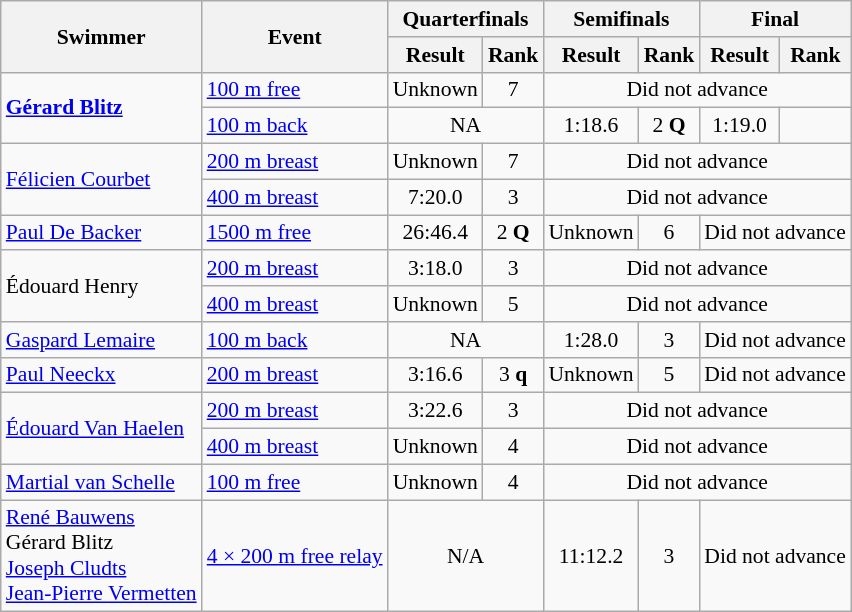<table class=wikitable style="font-size:90%">
<tr>
<th rowspan=2>Swimmer</th>
<th rowspan=2>Event</th>
<th colspan=2>Quarterfinals</th>
<th colspan=2>Semifinals</th>
<th colspan=2>Final</th>
</tr>
<tr>
<th>Result</th>
<th>Rank</th>
<th>Result</th>
<th>Rank</th>
<th>Result</th>
<th>Rank</th>
</tr>
<tr>
<td rowspan=2><strong><a href='#'>Gérard Blitz</a></strong></td>
<td><a href='#'>100 m free</a></td>
<td align=center>Unknown</td>
<td align=center>7</td>
<td align=center colspan=4>Did not advance</td>
</tr>
<tr>
<td><a href='#'>100 m back</a></td>
<td align=center colspan=2>NA</td>
<td align=center>1:18.6</td>
<td align=center>2 <strong>Q</strong></td>
<td align=center>1:19.0</td>
<td align=center></td>
</tr>
<tr>
<td rowspan=2><a href='#'>Félicien Courbet</a></td>
<td><a href='#'>200 m breast</a></td>
<td align=center>Unknown</td>
<td align=center>7</td>
<td align=center colspan=4>Did not advance</td>
</tr>
<tr>
<td><a href='#'>400 m breast</a></td>
<td align=center>7:20.0</td>
<td align=center>3</td>
<td align=center colspan=4>Did not advance</td>
</tr>
<tr>
<td><a href='#'>Paul De Backer</a></td>
<td><a href='#'>1500 m free</a></td>
<td align=center>26:46.4</td>
<td align=center>2 <strong>Q</strong></td>
<td align=center>Unknown</td>
<td align=center>6</td>
<td align=center colspan=2>Did not advance</td>
</tr>
<tr>
<td rowspan=2>Édouard Henry</td>
<td><a href='#'>200 m breast</a></td>
<td align=center>3:18.0</td>
<td align=center>3</td>
<td align=center colspan=4>Did not advance</td>
</tr>
<tr>
<td><a href='#'>400 m breast</a></td>
<td align=center>Unknown</td>
<td align=center>5</td>
<td align=center colspan=4>Did not advance</td>
</tr>
<tr>
<td><a href='#'>Gaspard Lemaire</a></td>
<td><a href='#'>100 m back</a></td>
<td align=center colspan=2>NA</td>
<td align=center>1:28.0</td>
<td align=center>3</td>
<td align=center colspan=2>Did not advance</td>
</tr>
<tr>
<td><a href='#'>Paul Neeckx</a></td>
<td><a href='#'>200 m breast</a></td>
<td align=center>3:16.6</td>
<td align=center>3 <strong>q</strong></td>
<td align=center>Unknown</td>
<td align=center>5</td>
<td align=center colspan=2>Did not advance</td>
</tr>
<tr>
<td rowspan=2><a href='#'>Édouard Van Haelen</a></td>
<td><a href='#'>200 m breast</a></td>
<td align=center>3:22.6</td>
<td align=center>3</td>
<td align=center colspan=4>Did not advance</td>
</tr>
<tr>
<td><a href='#'>400 m breast</a></td>
<td align=center>Unknown</td>
<td align=center>4</td>
<td align=center colspan=4>Did not advance</td>
</tr>
<tr>
<td><a href='#'>Martial van Schelle</a></td>
<td><a href='#'>100 m free</a></td>
<td align=center>Unknown</td>
<td align=center>4</td>
<td align=center colspan=4>Did not advance</td>
</tr>
<tr>
<td><a href='#'>René Bauwens</a> <br> Gérard Blitz <br> <a href='#'>Joseph Cludts</a> <br> <a href='#'>Jean-Pierre Vermetten</a></td>
<td><a href='#'>4 × 200 m free relay</a></td>
<td align=center colspan=2>N/A</td>
<td align=center>11:12.2</td>
<td align=center>3</td>
<td align=center colspan=2>Did not advance</td>
</tr>
</table>
